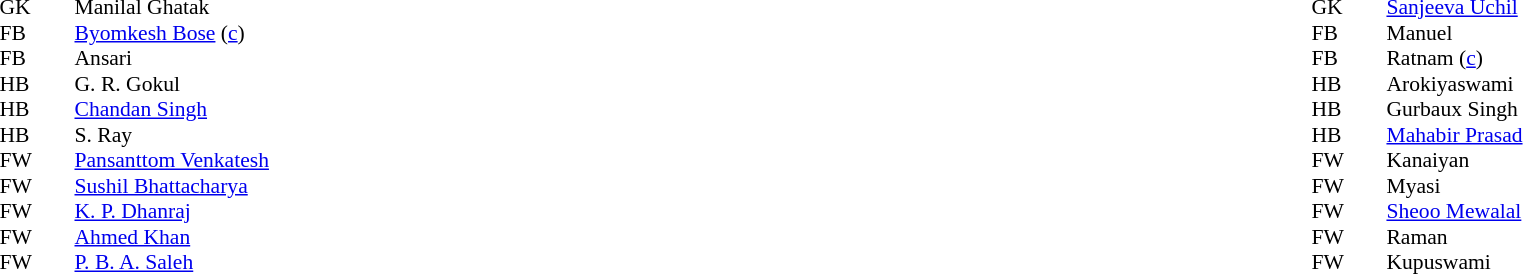<table width="100%">
<tr>
<td valign="top" width="40%"><br><table style="font-size: 90%" cellspacing="0" cellpadding="0">
<tr>
<td colspan="4"></td>
</tr>
<tr>
<th width="25"></th>
<th width="25"></th>
</tr>
<tr>
<td>GK</td>
<td></td>
<td> Manilal Ghatak</td>
</tr>
<tr>
<td>FB</td>
<td></td>
<td> <a href='#'>Byomkesh Bose</a> (<a href='#'>c</a>)</td>
</tr>
<tr>
<td>FB</td>
<td></td>
<td> Ansari</td>
</tr>
<tr>
<td>HB</td>
<td></td>
<td> G. R. Gokul</td>
</tr>
<tr>
<td>HB</td>
<td></td>
<td> <a href='#'>Chandan Singh</a></td>
</tr>
<tr>
<td>HB</td>
<td></td>
<td> S. Ray</td>
</tr>
<tr>
<td>FW</td>
<td></td>
<td> <a href='#'>Pansanttom Venkatesh</a></td>
</tr>
<tr>
<td>FW</td>
<td></td>
<td> <a href='#'>Sushil Bhattacharya</a></td>
</tr>
<tr>
<td>FW</td>
<td></td>
<td> <a href='#'>K. P. Dhanraj</a></td>
</tr>
<tr>
<td>FW</td>
<td></td>
<td> <a href='#'>Ahmed Khan</a></td>
</tr>
<tr>
<td>FW</td>
<td></td>
<td> <a href='#'>P. B. A. Saleh</a></td>
</tr>
<tr>
</tr>
</table>
</td>
<td valign="top"></td>
<td valign="top" width="50%"><br><table style="font-size: 90%" cellspacing="0" cellpadding="0" align=center>
<tr>
<td colspan="4"></td>
</tr>
<tr>
<th width="25"></th>
<th width="25"></th>
</tr>
<tr>
<td>GK</td>
<td></td>
<td> <a href='#'>Sanjeeva Uchil</a></td>
</tr>
<tr>
<td>FB</td>
<td></td>
<td> Manuel</td>
</tr>
<tr>
<td>FB</td>
<td></td>
<td> Ratnam (<a href='#'>c</a>)</td>
</tr>
<tr>
<td>HB</td>
<td></td>
<td> Arokiyaswami</td>
</tr>
<tr>
<td>HB</td>
<td></td>
<td> Gurbaux Singh</td>
</tr>
<tr>
<td>HB</td>
<td></td>
<td> <a href='#'>Mahabir Prasad</a></td>
</tr>
<tr>
<td>FW</td>
<td></td>
<td> Kanaiyan</td>
</tr>
<tr>
<td>FW</td>
<td></td>
<td> Myasi</td>
</tr>
<tr>
<td>FW</td>
<td></td>
<td> <a href='#'>Sheoo Mewalal</a></td>
</tr>
<tr>
<td>FW</td>
<td></td>
<td> Raman</td>
</tr>
<tr>
<td>FW</td>
<td></td>
<td> Kupuswami</td>
</tr>
<tr>
</tr>
</table>
</td>
</tr>
</table>
